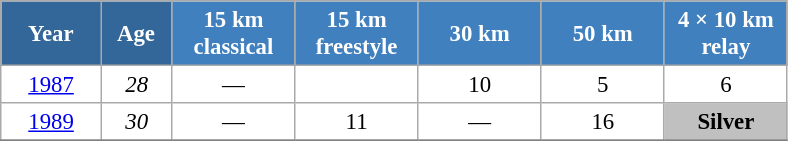<table class="wikitable" style="font-size:95%; text-align:center; border:grey solid 1px; border-collapse:collapse; background:#ffffff;">
<tr>
<th style="background-color:#369; color:white; width:60px;"> Year </th>
<th style="background-color:#369; color:white; width:40px;"> Age </th>
<th style="background-color:#4180be; color:white; width:75px;"> 15 km <br> classical </th>
<th style="background-color:#4180be; color:white; width:75px;"> 15 km <br> freestyle </th>
<th style="background-color:#4180be; color:white; width:75px;"> 30 km </th>
<th style="background-color:#4180be; color:white; width:75px;"> 50 km </th>
<th style="background-color:#4180be; color:white; width:75px;"> 4 × 10 km <br> relay </th>
</tr>
<tr>
<td><a href='#'>1987</a></td>
<td><em>28</em></td>
<td>—</td>
<td></td>
<td>10</td>
<td>5</td>
<td>6</td>
</tr>
<tr>
<td><a href='#'>1989</a></td>
<td><em>30</em></td>
<td>—</td>
<td>11</td>
<td>—</td>
<td>16</td>
<td style="background:silver;"><strong>Silver</strong></td>
</tr>
<tr>
</tr>
</table>
